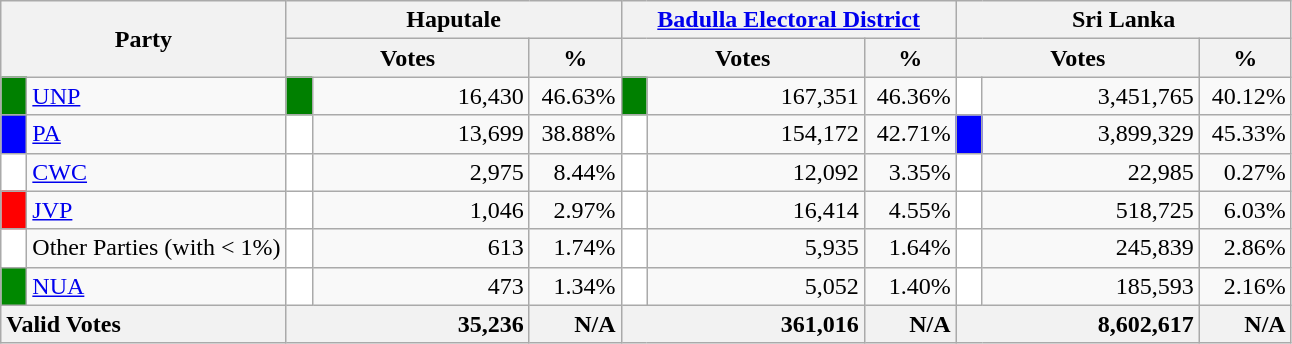<table class="wikitable">
<tr>
<th colspan="2" width="144px"rowspan="2">Party</th>
<th colspan="3" width="216px">Haputale</th>
<th colspan="3" width="216px"><a href='#'>Badulla Electoral District</a></th>
<th colspan="3" width="216px">Sri Lanka</th>
</tr>
<tr>
<th colspan="2" width="144px">Votes</th>
<th>%</th>
<th colspan="2" width="144px">Votes</th>
<th>%</th>
<th colspan="2" width="144px">Votes</th>
<th>%</th>
</tr>
<tr>
<td style="background-color:green;" width="10px"></td>
<td style="text-align:left;"><a href='#'>UNP</a></td>
<td style="background-color:green;" width="10px"></td>
<td style="text-align:right;">16,430</td>
<td style="text-align:right;">46.63%</td>
<td style="background-color:green;" width="10px"></td>
<td style="text-align:right;">167,351</td>
<td style="text-align:right;">46.36%</td>
<td style="background-color:white;" width="10px"></td>
<td style="text-align:right;">3,451,765</td>
<td style="text-align:right;">40.12%</td>
</tr>
<tr>
<td style="background-color:blue;" width="10px"></td>
<td style="text-align:left;"><a href='#'>PA</a></td>
<td style="background-color:white;" width="10px"></td>
<td style="text-align:right;">13,699</td>
<td style="text-align:right;">38.88%</td>
<td style="background-color:white;" width="10px"></td>
<td style="text-align:right;">154,172</td>
<td style="text-align:right;">42.71%</td>
<td style="background-color:blue;" width="10px"></td>
<td style="text-align:right;">3,899,329</td>
<td style="text-align:right;">45.33%</td>
</tr>
<tr>
<td style="background-color:white;" width="10px"></td>
<td style="text-align:left;"><a href='#'>CWC</a></td>
<td style="background-color:white;" width="10px"></td>
<td style="text-align:right;">2,975</td>
<td style="text-align:right;">8.44%</td>
<td style="background-color:white;" width="10px"></td>
<td style="text-align:right;">12,092</td>
<td style="text-align:right;">3.35%</td>
<td style="background-color:white;" width="10px"></td>
<td style="text-align:right;">22,985</td>
<td style="text-align:right;">0.27%</td>
</tr>
<tr>
<td style="background-color:red;" width="10px"></td>
<td style="text-align:left;"><a href='#'>JVP</a></td>
<td style="background-color:white;" width="10px"></td>
<td style="text-align:right;">1,046</td>
<td style="text-align:right;">2.97%</td>
<td style="background-color:white;" width="10px"></td>
<td style="text-align:right;">16,414</td>
<td style="text-align:right;">4.55%</td>
<td style="background-color:white;" width="10px"></td>
<td style="text-align:right;">518,725</td>
<td style="text-align:right;">6.03%</td>
</tr>
<tr>
<td style="background-color:white;" width="10px"></td>
<td style="text-align:left;">Other Parties (with < 1%)</td>
<td style="background-color:white;" width="10px"></td>
<td style="text-align:right;">613</td>
<td style="text-align:right;">1.74%</td>
<td style="background-color:white;" width="10px"></td>
<td style="text-align:right;">5,935</td>
<td style="text-align:right;">1.64%</td>
<td style="background-color:white;" width="10px"></td>
<td style="text-align:right;">245,839</td>
<td style="text-align:right;">2.86%</td>
</tr>
<tr>
<td style="background-color:#008800;" width="10px"></td>
<td style="text-align:left;"><a href='#'>NUA</a></td>
<td style="background-color:white;" width="10px"></td>
<td style="text-align:right;">473</td>
<td style="text-align:right;">1.34%</td>
<td style="background-color:white;" width="10px"></td>
<td style="text-align:right;">5,052</td>
<td style="text-align:right;">1.40%</td>
<td style="background-color:white;" width="10px"></td>
<td style="text-align:right;">185,593</td>
<td style="text-align:right;">2.16%</td>
</tr>
<tr>
<th colspan="2" width="144px"style="text-align:left;">Valid Votes</th>
<th style="text-align:right;"colspan="2" width="144px">35,236</th>
<th style="text-align:right;">N/A</th>
<th style="text-align:right;"colspan="2" width="144px">361,016</th>
<th style="text-align:right;">N/A</th>
<th style="text-align:right;"colspan="2" width="144px">8,602,617</th>
<th style="text-align:right;">N/A</th>
</tr>
</table>
